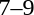<table style="text-align:center">
<tr>
<th width=200></th>
<th width=100></th>
<th width=200></th>
</tr>
<tr>
<td align=right></td>
<td>7–9</td>
<td align=left><strong></strong></td>
</tr>
</table>
